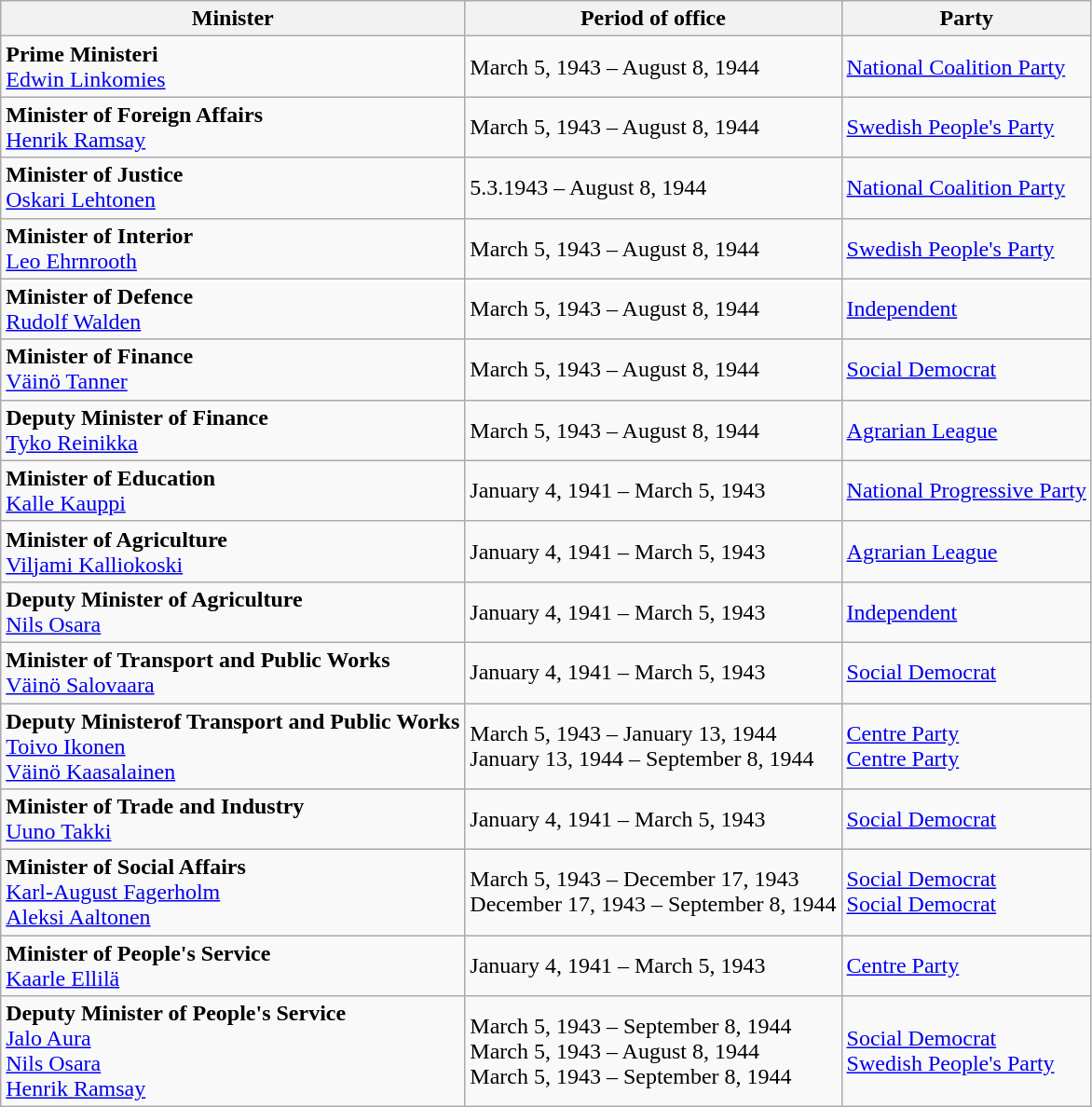<table class="wikitable">
<tr>
<th>Minister</th>
<th>Period of office</th>
<th>Party</th>
</tr>
<tr>
<td><strong>Prime Ministeri</strong><br><a href='#'>Edwin Linkomies</a></td>
<td>March 5, 1943 – August 8, 1944</td>
<td><a href='#'>National Coalition Party</a></td>
</tr>
<tr>
<td><strong>Minister of Foreign Affairs</strong><br><a href='#'>Henrik Ramsay</a></td>
<td>March 5, 1943 – August 8, 1944</td>
<td><a href='#'>Swedish People's Party</a></td>
</tr>
<tr>
<td><strong>Minister of Justice</strong><br><a href='#'>Oskari Lehtonen</a></td>
<td>5.3.1943 – August 8, 1944</td>
<td><a href='#'>National Coalition Party</a></td>
</tr>
<tr>
<td><strong>Minister of Interior</strong><br><a href='#'>Leo Ehrnrooth</a></td>
<td>March 5, 1943 – August 8, 1944</td>
<td><a href='#'>Swedish People's Party</a></td>
</tr>
<tr>
<td><strong>Minister of Defence</strong><br><a href='#'>Rudolf Walden</a></td>
<td>March 5, 1943 – August 8, 1944</td>
<td><a href='#'>Independent</a></td>
</tr>
<tr>
<td><strong>Minister of Finance</strong><br><a href='#'>Väinö Tanner</a></td>
<td>March 5, 1943 – August 8, 1944</td>
<td><a href='#'>Social Democrat</a></td>
</tr>
<tr>
<td><strong>Deputy Minister of Finance</strong><br><a href='#'>Tyko Reinikka</a></td>
<td>March 5, 1943 – August 8, 1944</td>
<td><a href='#'>Agrarian League</a></td>
</tr>
<tr>
<td><strong>Minister of Education</strong><br><a href='#'>Kalle Kauppi</a></td>
<td>January 4, 1941 – March 5, 1943</td>
<td><a href='#'>National Progressive Party</a></td>
</tr>
<tr>
<td><strong>Minister of Agriculture</strong><br><a href='#'>Viljami Kalliokoski</a></td>
<td>January 4, 1941 – March 5, 1943</td>
<td><a href='#'>Agrarian League</a></td>
</tr>
<tr>
<td><strong>Deputy Minister of Agriculture</strong><br><a href='#'>Nils Osara</a></td>
<td>January 4, 1941 – March 5, 1943</td>
<td><a href='#'>Independent</a></td>
</tr>
<tr>
<td><strong>Minister of Transport and Public Works </strong><br><a href='#'>Väinö Salovaara</a></td>
<td>January 4, 1941 – March 5, 1943</td>
<td><a href='#'>Social Democrat</a></td>
</tr>
<tr>
<td><strong>Deputy Ministerof Transport and Public Works</strong><br><a href='#'>Toivo Ikonen</a>  <br><a href='#'>Väinö Kaasalainen</a></td>
<td>March 5, 1943 – January 13, 1944 <br>January 13, 1944 – September 8, 1944</td>
<td><a href='#'>Centre Party</a>  <br><a href='#'>Centre Party</a></td>
</tr>
<tr>
<td><strong>Minister of Trade and Industry </strong><br><a href='#'>Uuno Takki</a></td>
<td>January 4, 1941 – March 5, 1943</td>
<td><a href='#'>Social Democrat</a></td>
</tr>
<tr>
<td><strong>Minister of Social Affairs </strong><br><a href='#'>Karl-August Fagerholm</a>  <br><a href='#'>Aleksi Aaltonen</a></td>
<td>March 5, 1943 – December 17, 1943 <br>December 17, 1943 – September 8, 1944</td>
<td><a href='#'>Social Democrat</a><br><a href='#'>Social Democrat</a></td>
</tr>
<tr>
<td><strong>Minister of People's Service</strong><br> <a href='#'>Kaarle Ellilä</a></td>
<td>January 4, 1941 – March 5, 1943</td>
<td><a href='#'>Centre Party</a></td>
</tr>
<tr>
<td><strong>Deputy Minister of People's Service </strong><br><a href='#'>Jalo Aura</a> <br><a href='#'>Nils Osara</a> <br><a href='#'>Henrik Ramsay</a></td>
<td>March 5, 1943 – September 8, 1944 <br>March 5, 1943 – August 8, 1944 <br>March 5, 1943 – September 8, 1944</td>
<td><a href='#'>Social Democrat</a><br><a href='#'>Swedish People's Party</a></td>
</tr>
</table>
